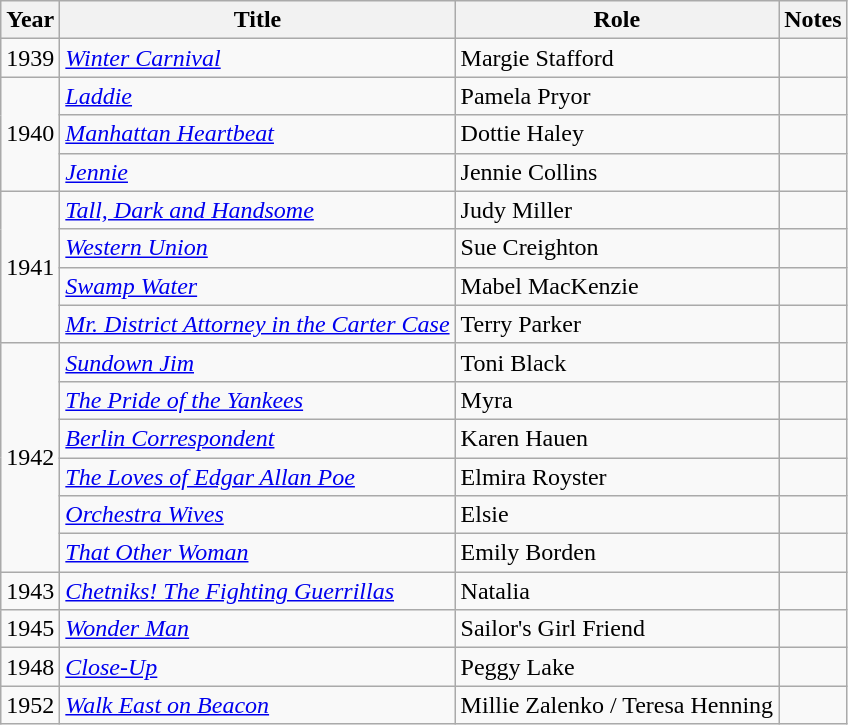<table class="wikitable">
<tr>
<th>Year</th>
<th>Title</th>
<th>Role</th>
<th>Notes</th>
</tr>
<tr>
<td>1939</td>
<td><em><a href='#'>Winter Carnival</a></em></td>
<td>Margie Stafford</td>
<td></td>
</tr>
<tr>
<td rowspan=3>1940</td>
<td><em><a href='#'>Laddie</a></em></td>
<td>Pamela Pryor</td>
<td></td>
</tr>
<tr>
<td><em><a href='#'>Manhattan Heartbeat</a></em></td>
<td>Dottie Haley</td>
<td></td>
</tr>
<tr>
<td><em><a href='#'>Jennie</a></em></td>
<td>Jennie Collins</td>
<td></td>
</tr>
<tr>
<td rowspan=4>1941</td>
<td><em><a href='#'>Tall, Dark and Handsome</a></em></td>
<td>Judy Miller</td>
<td></td>
</tr>
<tr>
<td><em><a href='#'>Western Union</a></em></td>
<td>Sue Creighton</td>
<td></td>
</tr>
<tr>
<td><em><a href='#'>Swamp Water</a></em></td>
<td>Mabel MacKenzie</td>
<td></td>
</tr>
<tr>
<td><em><a href='#'>Mr. District Attorney in the Carter Case</a></em></td>
<td>Terry Parker</td>
<td></td>
</tr>
<tr>
<td rowspan=6>1942</td>
<td><em><a href='#'>Sundown Jim</a></em></td>
<td>Toni Black</td>
<td></td>
</tr>
<tr>
<td><em><a href='#'>The Pride of the Yankees</a></em></td>
<td>Myra</td>
<td></td>
</tr>
<tr>
<td><em><a href='#'>Berlin Correspondent</a></em></td>
<td>Karen Hauen</td>
<td></td>
</tr>
<tr>
<td><em><a href='#'>The Loves of Edgar Allan Poe</a></em></td>
<td>Elmira Royster</td>
<td></td>
</tr>
<tr>
<td><em><a href='#'>Orchestra Wives</a></em></td>
<td>Elsie</td>
<td></td>
</tr>
<tr>
<td><em><a href='#'>That Other Woman</a></em></td>
<td>Emily Borden</td>
<td></td>
</tr>
<tr>
<td>1943</td>
<td><em><a href='#'>Chetniks! The Fighting Guerrillas</a></em></td>
<td>Natalia</td>
<td></td>
</tr>
<tr>
<td>1945</td>
<td><em><a href='#'>Wonder Man</a></em></td>
<td>Sailor's Girl Friend</td>
<td></td>
</tr>
<tr>
<td>1948</td>
<td><em><a href='#'>Close-Up</a></em></td>
<td>Peggy Lake</td>
<td></td>
</tr>
<tr>
<td>1952</td>
<td><em><a href='#'>Walk East on Beacon</a></em></td>
<td>Millie Zalenko / Teresa Henning</td>
<td></td>
</tr>
</table>
